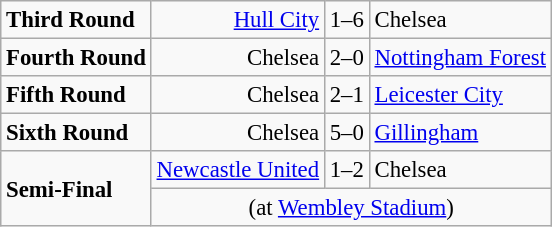<table class="wikitable" style="font-size:95%;">
<tr>
<td><strong>Third Round</strong></td>
<td align=right><a href='#'>Hull City</a></td>
<td>1–6</td>
<td>Chelsea</td>
</tr>
<tr>
<td><strong>Fourth Round</strong></td>
<td align=right>Chelsea</td>
<td>2–0</td>
<td><a href='#'>Nottingham Forest</a></td>
</tr>
<tr>
<td><strong>Fifth Round</strong></td>
<td align=right>Chelsea</td>
<td>2–1</td>
<td><a href='#'>Leicester City</a></td>
</tr>
<tr>
<td><strong>Sixth Round</strong></td>
<td align=right>Chelsea</td>
<td>5–0</td>
<td><a href='#'>Gillingham</a></td>
</tr>
<tr>
<td rowspan="2"><strong>Semi-Final</strong></td>
<td align=right><a href='#'>Newcastle United</a></td>
<td>1–2</td>
<td>Chelsea</td>
</tr>
<tr>
<td colspan=4 align=center>(at <a href='#'>Wembley Stadium</a>)</td>
</tr>
</table>
